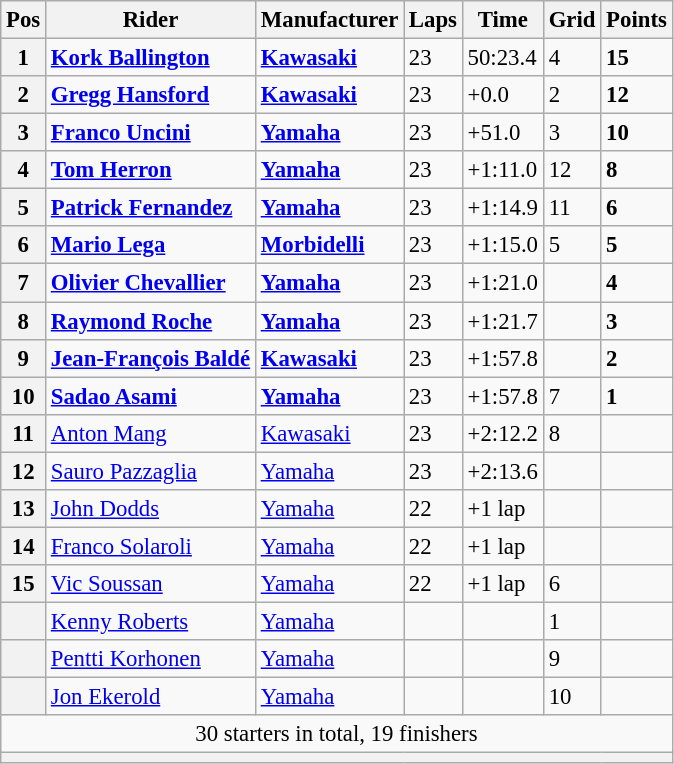<table class="wikitable" style="font-size: 95%;">
<tr>
<th>Pos</th>
<th>Rider</th>
<th>Manufacturer</th>
<th>Laps</th>
<th>Time</th>
<th>Grid</th>
<th>Points</th>
</tr>
<tr>
<th>1</th>
<td> <strong><a href='#'>Kork Ballington</a></strong></td>
<td><strong><a href='#'>Kawasaki</a></strong></td>
<td>23</td>
<td>50:23.4</td>
<td>4</td>
<td><strong>15</strong></td>
</tr>
<tr>
<th>2</th>
<td> <strong><a href='#'>Gregg Hansford</a></strong></td>
<td><strong><a href='#'>Kawasaki</a></strong></td>
<td>23</td>
<td>+0.0</td>
<td>2</td>
<td><strong>12</strong></td>
</tr>
<tr>
<th>3</th>
<td> <strong><a href='#'>Franco Uncini</a></strong></td>
<td><strong><a href='#'>Yamaha</a></strong></td>
<td>23</td>
<td>+51.0</td>
<td>3</td>
<td><strong>10</strong></td>
</tr>
<tr>
<th>4</th>
<td> <strong><a href='#'>Tom Herron</a></strong></td>
<td><strong><a href='#'>Yamaha</a></strong></td>
<td>23</td>
<td>+1:11.0</td>
<td>12</td>
<td><strong>8</strong></td>
</tr>
<tr>
<th>5</th>
<td> <strong><a href='#'>Patrick Fernandez</a></strong></td>
<td><strong><a href='#'>Yamaha</a></strong></td>
<td>23</td>
<td>+1:14.9</td>
<td>11</td>
<td><strong>6</strong></td>
</tr>
<tr>
<th>6</th>
<td> <strong><a href='#'>Mario Lega</a></strong></td>
<td><strong><a href='#'>Morbidelli</a></strong></td>
<td>23</td>
<td>+1:15.0</td>
<td>5</td>
<td><strong>5</strong></td>
</tr>
<tr>
<th>7</th>
<td> <strong><a href='#'>Olivier Chevallier</a></strong></td>
<td><strong><a href='#'>Yamaha</a></strong></td>
<td>23</td>
<td>+1:21.0</td>
<td></td>
<td><strong>4</strong></td>
</tr>
<tr>
<th>8</th>
<td> <strong><a href='#'>Raymond Roche</a></strong></td>
<td><strong><a href='#'>Yamaha</a></strong></td>
<td>23</td>
<td>+1:21.7</td>
<td></td>
<td><strong>3</strong></td>
</tr>
<tr>
<th>9</th>
<td> <strong><a href='#'>Jean-François Baldé</a></strong></td>
<td><strong><a href='#'>Kawasaki</a></strong></td>
<td>23</td>
<td>+1:57.8</td>
<td></td>
<td><strong>2</strong></td>
</tr>
<tr>
<th>10</th>
<td> <strong><a href='#'>Sadao Asami</a></strong></td>
<td><strong><a href='#'>Yamaha</a></strong></td>
<td>23</td>
<td>+1:57.8</td>
<td>7</td>
<td><strong>1</strong></td>
</tr>
<tr>
<th>11</th>
<td> <a href='#'>Anton Mang</a></td>
<td><a href='#'>Kawasaki</a></td>
<td>23</td>
<td>+2:12.2</td>
<td>8</td>
<td></td>
</tr>
<tr>
<th>12</th>
<td> <a href='#'>Sauro Pazzaglia</a></td>
<td><a href='#'>Yamaha</a></td>
<td>23</td>
<td>+2:13.6</td>
<td></td>
<td></td>
</tr>
<tr>
<th>13</th>
<td> <a href='#'>John Dodds</a></td>
<td><a href='#'>Yamaha</a></td>
<td>22</td>
<td>+1 lap</td>
<td></td>
<td></td>
</tr>
<tr>
<th>14</th>
<td> <a href='#'>Franco Solaroli</a></td>
<td><a href='#'>Yamaha</a></td>
<td>22</td>
<td>+1 lap</td>
<td></td>
<td></td>
</tr>
<tr>
<th>15</th>
<td> <a href='#'>Vic Soussan</a></td>
<td><a href='#'>Yamaha</a></td>
<td>22</td>
<td>+1 lap</td>
<td>6</td>
<td></td>
</tr>
<tr>
<th></th>
<td> <a href='#'>Kenny Roberts</a></td>
<td><a href='#'>Yamaha</a></td>
<td></td>
<td></td>
<td>1</td>
<td></td>
</tr>
<tr>
<th></th>
<td> <a href='#'>Pentti Korhonen</a></td>
<td><a href='#'>Yamaha</a></td>
<td></td>
<td></td>
<td>9</td>
<td></td>
</tr>
<tr>
<th></th>
<td> <a href='#'>Jon Ekerold</a></td>
<td><a href='#'>Yamaha</a></td>
<td></td>
<td></td>
<td>10</td>
<td></td>
</tr>
<tr>
<td colspan=8 align=center>30 starters in total, 19 finishers</td>
</tr>
<tr>
<th colspan=8></th>
</tr>
</table>
